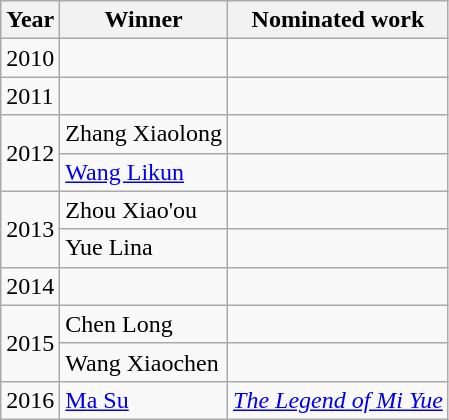<table class="wikitable">
<tr>
<th>Year</th>
<th>Winner</th>
<th>Nominated work</th>
</tr>
<tr>
<td>2010</td>
<td></td>
<td></td>
</tr>
<tr>
<td>2011</td>
<td></td>
<td></td>
</tr>
<tr>
<td rowspan=2>2012</td>
<td>Zhang Xiaolong</td>
<td></td>
</tr>
<tr>
<td><a href='#'>Wang Likun</a></td>
<td></td>
</tr>
<tr>
<td rowspan=2>2013</td>
<td>Zhou Xiao'ou</td>
<td></td>
</tr>
<tr>
<td>Yue Lina</td>
<td></td>
</tr>
<tr>
<td>2014</td>
<td></td>
<td></td>
</tr>
<tr>
<td rowspan=2>2015</td>
<td>Chen Long</td>
<td></td>
</tr>
<tr>
<td>Wang Xiaochen</td>
<td></td>
</tr>
<tr>
<td>2016</td>
<td><a href='#'>Ma Su</a></td>
<td><em><a href='#'>The Legend of Mi Yue</a></em></td>
</tr>
</table>
